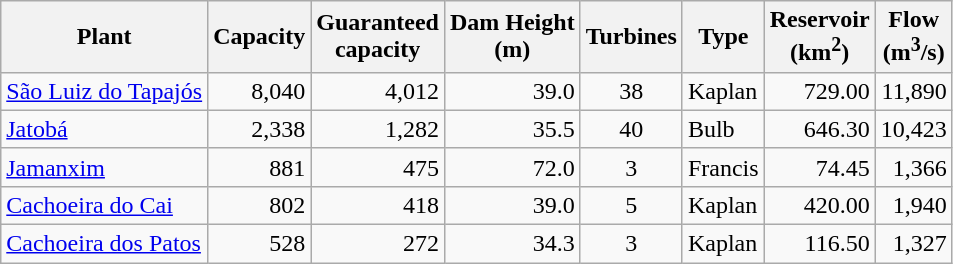<table class="wikitable sortable">
<tr>
<th>Plant</th>
<th>Capacity</th>
<th>Guaranteed<br>capacity</th>
<th>Dam Height<br>(m)</th>
<th>Turbines</th>
<th>Type</th>
<th>Reservoir<br>(km<sup>2</sup>)</th>
<th>Flow<br>(m<sup>3</sup>/s)</th>
</tr>
<tr>
<td><a href='#'>São Luiz do Tapajós</a></td>
<td style="text-align:right;">8,040</td>
<td style="text-align:right;">4,012</td>
<td style="text-align:right;">39.0</td>
<td style="text-align:center;">38</td>
<td>Kaplan</td>
<td style="text-align:right;">729.00</td>
<td style="text-align:right;">11,890</td>
</tr>
<tr>
<td><a href='#'>Jatobá</a></td>
<td style="text-align:right;">2,338</td>
<td style="text-align:right;">1,282</td>
<td style="text-align:right;">35.5</td>
<td style="text-align:center;">40</td>
<td>Bulb</td>
<td style="text-align:right;">646.30</td>
<td style="text-align:right;">10,423</td>
</tr>
<tr>
<td><a href='#'>Jamanxim</a></td>
<td style="text-align:right;">881</td>
<td style="text-align:right;">475</td>
<td style="text-align:right;">72.0</td>
<td style="text-align:center;">3</td>
<td>Francis</td>
<td style="text-align:right;">74.45</td>
<td style="text-align:right;">1,366</td>
</tr>
<tr>
<td><a href='#'>Cachoeira do Cai</a></td>
<td style="text-align:right;">802</td>
<td style="text-align:right;">418</td>
<td style="text-align:right;">39.0</td>
<td style="text-align:center;">5</td>
<td>Kaplan</td>
<td style="text-align:right;">420.00</td>
<td style="text-align:right;">1,940</td>
</tr>
<tr>
<td><a href='#'>Cachoeira dos Patos</a></td>
<td style="text-align:right;">528</td>
<td style="text-align:right;">272</td>
<td style="text-align:right;">34.3</td>
<td style="text-align:center;">3</td>
<td>Kaplan</td>
<td style="text-align:right;">116.50</td>
<td style="text-align:right;">1,327</td>
</tr>
</table>
